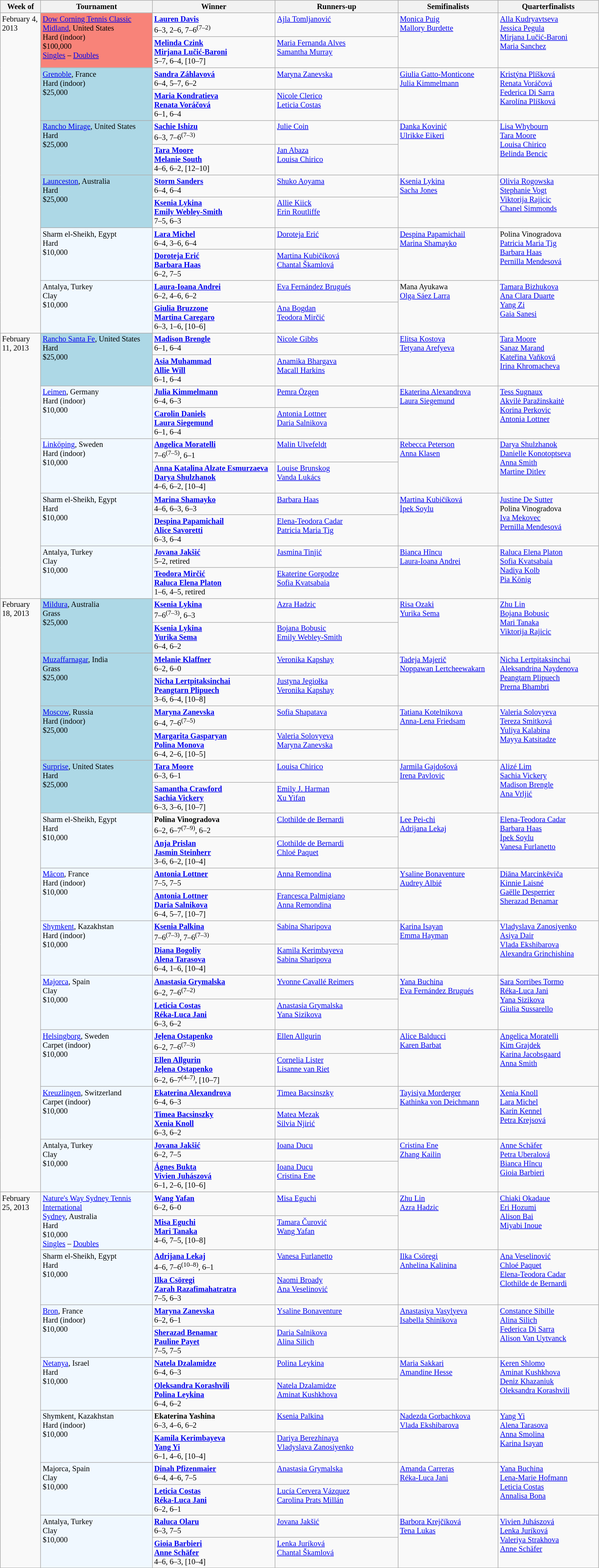<table class="wikitable" style="font-size:85%;">
<tr>
<th width="65">Week of</th>
<th style="width:190px;">Tournament</th>
<th style="width:210px;">Winner</th>
<th style="width:210px;">Runners-up</th>
<th style="width:170px;">Semifinalists</th>
<th style="width:170px;">Quarterfinalists</th>
</tr>
<tr valign=top>
<td rowspan=12>February 4, 2013</td>
<td rowspan="2" style="background:#f88379;"><a href='#'>Dow Corning Tennis Classic</a> <br>  <a href='#'>Midland</a>, United States <br> Hard (indoor) <br> $100,000 <br> <a href='#'>Singles</a> – <a href='#'>Doubles</a></td>
<td> <strong><a href='#'>Lauren Davis</a></strong> <br> 6–3, 2–6, 7–6<sup>(7–2)</sup></td>
<td> <a href='#'>Ajla Tomljanović</a></td>
<td rowspan=2> <a href='#'>Monica Puig</a> <br>  <a href='#'>Mallory Burdette</a></td>
<td rowspan=2> <a href='#'>Alla Kudryavtseva</a> <br>  <a href='#'>Jessica Pegula</a> <br>  <a href='#'>Mirjana Lučić-Baroni</a> <br>  <a href='#'>Maria Sanchez</a></td>
</tr>
<tr valign=top>
<td> <strong><a href='#'>Melinda Czink</a> <br>  <a href='#'>Mirjana Lučić-Baroni</a></strong> <br> 5–7, 6–4, [10–7]</td>
<td> <a href='#'>Maria Fernanda Alves</a> <br>  <a href='#'>Samantha Murray</a></td>
</tr>
<tr valign=top>
<td rowspan="2" style="background:lightblue;"><a href='#'>Grenoble</a>, France <br> Hard (indoor) <br> $25,000 <br>  </td>
<td> <strong><a href='#'>Sandra Záhlavová</a></strong> <br> 6–4, 5–7, 6–2</td>
<td> <a href='#'>Maryna Zanevska</a></td>
<td rowspan=2> <a href='#'>Giulia Gatto-Monticone</a> <br>  <a href='#'>Julia Kimmelmann</a></td>
<td rowspan=2> <a href='#'>Kristýna Plíšková</a> <br>  <a href='#'>Renata Voráčová</a> <br>  <a href='#'>Federica Di Sarra</a> <br>  <a href='#'>Karolína Plíšková</a></td>
</tr>
<tr valign=top>
<td> <strong><a href='#'>Maria Kondratieva</a> <br>  <a href='#'>Renata Voráčová</a></strong> <br> 6–1, 6–4</td>
<td> <a href='#'>Nicole Clerico</a> <br>  <a href='#'>Leticia Costas</a></td>
</tr>
<tr valign=top>
<td rowspan="2" style="background:lightblue;"><a href='#'>Rancho Mirage</a>, United States <br> Hard <br> $25,000 <br> </td>
<td> <strong><a href='#'>Sachie Ishizu</a></strong> <br> 6–3, 7–6<sup>(7–3)</sup></td>
<td> <a href='#'>Julie Coin</a></td>
<td rowspan=2> <a href='#'>Danka Kovinić</a> <br>  <a href='#'>Ulrikke Eikeri</a></td>
<td rowspan=2> <a href='#'>Lisa Whybourn</a> <br>  <a href='#'>Tara Moore</a> <br>  <a href='#'>Louisa Chirico</a> <br>  <a href='#'>Belinda Bencic</a></td>
</tr>
<tr valign=top>
<td> <strong><a href='#'>Tara Moore</a> <br>  <a href='#'>Melanie South</a></strong> <br> 4–6, 6–2, [12–10]</td>
<td> <a href='#'>Jan Abaza</a> <br>  <a href='#'>Louisa Chirico</a></td>
</tr>
<tr valign=top>
<td rowspan="2" style="background:lightblue;"><a href='#'>Launceston</a>, Australia <br> Hard <br> $25,000 <br>  </td>
<td> <strong><a href='#'>Storm Sanders</a></strong> <br> 6–4, 6–4</td>
<td> <a href='#'>Shuko Aoyama</a></td>
<td rowspan=2> <a href='#'>Ksenia Lykina</a> <br>  <a href='#'>Sacha Jones</a></td>
<td rowspan=2> <a href='#'>Olivia Rogowska</a> <br>  <a href='#'>Stephanie Vogt</a> <br>  <a href='#'>Viktorija Rajicic</a> <br>  <a href='#'>Chanel Simmonds</a></td>
</tr>
<tr valign=top>
<td> <strong><a href='#'>Ksenia Lykina</a> <br>  <a href='#'>Emily Webley-Smith</a></strong> <br> 7–5, 6–3</td>
<td> <a href='#'>Allie Kiick</a> <br>  <a href='#'>Erin Routliffe</a></td>
</tr>
<tr valign=top>
<td rowspan="2" style="background:#f0f8ff;">Sharm el-Sheikh, Egypt <br> Hard <br> $10,000 <br> </td>
<td> <strong><a href='#'>Lara Michel</a></strong> <br> 6–4, 3–6, 6–4</td>
<td> <a href='#'>Doroteja Erić</a></td>
<td rowspan=2> <a href='#'>Despina Papamichail</a> <br>  <a href='#'>Marina Shamayko</a></td>
<td rowspan=2> Polina Vinogradova <br>  <a href='#'>Patricia Maria Țig</a> <br>  <a href='#'>Barbara Haas</a> <br>  <a href='#'>Pernilla Mendesová</a></td>
</tr>
<tr valign=top>
<td> <strong><a href='#'>Doroteja Erić</a> <br>  <a href='#'>Barbara Haas</a></strong> <br> 6–2, 7–5</td>
<td> <a href='#'>Martina Kubičíková</a> <br>  <a href='#'>Chantal Škamlová</a></td>
</tr>
<tr valign=top>
<td rowspan="2" style="background:#f0f8ff;">Antalya, Turkey <br> Clay <br> $10,000 <br> </td>
<td> <strong><a href='#'>Laura-Ioana Andrei</a></strong> <br> 6–2, 4–6, 6–2</td>
<td> <a href='#'>Eva Fernández Brugués</a></td>
<td rowspan=2> Mana Ayukawa <br>  <a href='#'>Olga Sáez Larra</a></td>
<td rowspan=2> <a href='#'>Tamara Bizhukova</a> <br>  <a href='#'>Ana Clara Duarte</a> <br>  <a href='#'>Yang Zi</a> <br>  <a href='#'>Gaia Sanesi</a></td>
</tr>
<tr valign=top>
<td> <strong><a href='#'>Giulia Bruzzone</a> <br>  <a href='#'>Martina Caregaro</a></strong> <br> 6–3, 1–6, [10–6]</td>
<td> <a href='#'>Ana Bogdan</a> <br>  <a href='#'>Teodora Mirčić</a></td>
</tr>
<tr valign=top>
<td rowspan=10>February 11, 2013</td>
<td rowspan="2" style="background:lightblue;"><a href='#'>Rancho Santa Fe</a>, United States <br> Hard <br> $25,000 <br>  </td>
<td> <strong><a href='#'>Madison Brengle</a></strong> <br> 6–1, 6–4</td>
<td> <a href='#'>Nicole Gibbs</a></td>
<td rowspan=2> <a href='#'>Elitsa Kostova</a> <br>  <a href='#'>Tetyana Arefyeva</a></td>
<td rowspan=2> <a href='#'>Tara Moore</a> <br>  <a href='#'>Sanaz Marand</a> <br>  <a href='#'>Kateřina Vaňková</a> <br>  <a href='#'>Irina Khromacheva</a></td>
</tr>
<tr valign=top>
<td> <strong><a href='#'>Asia Muhammad</a> <br>  <a href='#'>Allie Will</a></strong> <br> 6–1, 6–4</td>
<td> <a href='#'>Anamika Bhargava</a> <br>  <a href='#'>Macall Harkins</a></td>
</tr>
<tr valign=top>
<td rowspan="2" style="background:#f0f8ff;"><a href='#'>Leimen</a>, Germany <br> Hard (indoor) <br> $10,000 <br> </td>
<td> <strong><a href='#'>Julia Kimmelmann</a></strong> <br> 6–4, 6–3</td>
<td> <a href='#'>Pemra Özgen</a></td>
<td rowspan=2> <a href='#'>Ekaterina Alexandrova</a> <br>  <a href='#'>Laura Siegemund</a></td>
<td rowspan=2> <a href='#'>Tess Sugnaux</a> <br>  <a href='#'>Akvilė Paražinskaitė</a> <br>  <a href='#'>Korina Perkovic</a> <br>  <a href='#'>Antonia Lottner</a></td>
</tr>
<tr valign=top>
<td> <strong><a href='#'>Carolin Daniels</a> <br>  <a href='#'>Laura Siegemund</a></strong> <br> 6–1, 6–4</td>
<td> <a href='#'>Antonia Lottner</a> <br>  <a href='#'>Daria Salnikova</a></td>
</tr>
<tr valign=top>
<td rowspan="2" style="background:#f0f8ff;"><a href='#'>Linköping</a>, Sweden <br> Hard (indoor) <br> $10,000 <br> </td>
<td> <strong><a href='#'>Angelica Moratelli</a></strong> <br> 7–6<sup>(7–5)</sup>, 6–1</td>
<td> <a href='#'>Malin Ulvefeldt</a></td>
<td rowspan=2> <a href='#'>Rebecca Peterson</a> <br>  <a href='#'>Anna Klasen</a></td>
<td rowspan=2> <a href='#'>Darya Shulzhanok</a> <br>  <a href='#'>Danielle Konotoptseva</a> <br>  <a href='#'>Anna Smith</a> <br>  <a href='#'>Martine Ditlev</a></td>
</tr>
<tr valign=top>
<td> <strong><a href='#'>Anna Katalina Alzate Esmurzaeva</a> <br>  <a href='#'>Darya Shulzhanok</a></strong> <br> 4–6, 6–2, [10–4]</td>
<td> <a href='#'>Louise Brunskog</a> <br>  <a href='#'>Vanda Lukács</a></td>
</tr>
<tr valign=top>
<td rowspan="2" style="background:#f0f8ff;">Sharm el-Sheikh, Egypt <br> Hard <br> $10,000 <br> </td>
<td> <strong><a href='#'>Marina Shamayko</a></strong> <br> 4–6, 6–3, 6–3</td>
<td> <a href='#'>Barbara Haas</a></td>
<td rowspan=2> <a href='#'>Martina Kubičíková</a> <br>  <a href='#'>İpek Soylu</a></td>
<td rowspan=2> <a href='#'>Justine De Sutter</a> <br>  Polina Vinogradova <br>  <a href='#'>Iva Mekovec</a> <br>  <a href='#'>Pernilla Mendesová</a></td>
</tr>
<tr valign=top>
<td> <strong><a href='#'>Despina Papamichail</a> <br>  <a href='#'>Alice Savoretti</a></strong> <br> 6–3, 6–4</td>
<td> <a href='#'>Elena-Teodora Cadar</a> <br>  <a href='#'>Patricia Maria Țig</a></td>
</tr>
<tr valign=top>
<td rowspan="2" style="background:#f0f8ff;">Antalya, Turkey <br> Clay <br> $10,000 <br> </td>
<td> <strong><a href='#'>Jovana Jakšić</a></strong> <br> 5–2, retired</td>
<td> <a href='#'>Jasmina Tinjić</a></td>
<td rowspan=2> <a href='#'>Bianca Hîncu</a> <br>  <a href='#'>Laura-Ioana Andrei</a></td>
<td rowspan=2> <a href='#'>Raluca Elena Platon</a> <br>  <a href='#'>Sofia Kvatsabaia</a> <br>  <a href='#'>Nadiya Kolb</a> <br>  <a href='#'>Pia König</a></td>
</tr>
<tr valign=top>
<td> <strong><a href='#'>Teodora Mirčić</a> <br>  <a href='#'>Raluca Elena Platon</a></strong> <br> 1–6, 4–5, retired</td>
<td> <a href='#'>Ekaterine Gorgodze</a> <br>  <a href='#'>Sofia Kvatsabaia</a></td>
</tr>
<tr valign=top>
<td rowspan=22>February 18, 2013</td>
<td rowspan="2" style="background:lightblue;"><a href='#'>Mildura</a>, Australia <br> Grass <br> $25,000 <br>  </td>
<td> <strong><a href='#'>Ksenia Lykina</a></strong> <br> 7–6<sup>(7–3)</sup>, 6–3</td>
<td> <a href='#'>Azra Hadzic</a></td>
<td rowspan=2> <a href='#'>Risa Ozaki</a> <br>  <a href='#'>Yurika Sema</a></td>
<td rowspan=2> <a href='#'>Zhu Lin</a> <br>  <a href='#'>Bojana Bobusic</a> <br>  <a href='#'>Mari Tanaka</a> <br>  <a href='#'>Viktorija Rajicic</a></td>
</tr>
<tr valign=top>
<td> <strong><a href='#'>Ksenia Lykina</a> <br>  <a href='#'>Yurika Sema</a></strong> <br> 6–4, 6–2</td>
<td> <a href='#'>Bojana Bobusic</a> <br>  <a href='#'>Emily Webley-Smith</a></td>
</tr>
<tr valign=top>
<td rowspan="2" style="background:lightblue;"><a href='#'>Muzaffarnagar</a>, India <br> Grass <br> $25,000 <br>  </td>
<td> <strong><a href='#'>Melanie Klaffner</a></strong> <br> 6–2, 6–0</td>
<td> <a href='#'>Veronika Kapshay</a></td>
<td rowspan=2> <a href='#'>Tadeja Majerič</a> <br>  <a href='#'>Noppawan Lertcheewakarn</a></td>
<td rowspan=2> <a href='#'>Nicha Lertpitaksinchai</a> <br>  <a href='#'>Aleksandrina Naydenova</a> <br>  <a href='#'>Peangtarn Plipuech</a> <br>  <a href='#'>Prerna Bhambri</a></td>
</tr>
<tr valign=top>
<td> <strong><a href='#'>Nicha Lertpitaksinchai</a> <br>  <a href='#'>Peangtarn Plipuech</a></strong> <br> 3–6, 6–4, [10–8]</td>
<td> <a href='#'>Justyna Jegiołka</a> <br>  <a href='#'>Veronika Kapshay</a></td>
</tr>
<tr valign=top>
<td rowspan="2" style="background:lightblue;"><a href='#'>Moscow</a>, Russia <br> Hard (indoor) <br> $25,000 <br> </td>
<td> <strong><a href='#'>Maryna Zanevska</a></strong> <br> 6–4, 7–6<sup>(7–5)</sup></td>
<td> <a href='#'>Sofia Shapatava</a></td>
<td rowspan=2> <a href='#'>Tatiana Kotelnikova</a> <br>  <a href='#'>Anna-Lena Friedsam</a></td>
<td rowspan=2> <a href='#'>Valeria Solovyeva</a> <br>  <a href='#'>Tereza Smitková</a> <br>  <a href='#'>Yuliya Kalabina</a> <br>  <a href='#'>Mayya Katsitadze</a></td>
</tr>
<tr valign=top>
<td> <strong><a href='#'>Margarita Gasparyan</a> <br>  <a href='#'>Polina Monova</a></strong> <br> 6–4, 2–6, [10–5]</td>
<td> <a href='#'>Valeria Solovyeva</a> <br>  <a href='#'>Maryna Zanevska</a></td>
</tr>
<tr valign=top>
<td rowspan="2" style="background:lightblue;"><a href='#'>Surprise</a>, United States <br> Hard <br> $25,000 <br>  </td>
<td> <strong><a href='#'>Tara Moore</a></strong> <br> 6–3, 6–1</td>
<td> <a href='#'>Louisa Chirico</a></td>
<td rowspan=2> <a href='#'>Jarmila Gajdošová</a> <br>  <a href='#'>Irena Pavlovic</a></td>
<td rowspan=2> <a href='#'>Alizé Lim</a> <br>  <a href='#'>Sachia Vickery</a> <br>  <a href='#'>Madison Brengle</a> <br>  <a href='#'>Ana Vrljić</a></td>
</tr>
<tr valign=top>
<td> <strong><a href='#'>Samantha Crawford</a> <br>  <a href='#'>Sachia Vickery</a></strong> <br> 6–3, 3–6, [10–7]</td>
<td> <a href='#'>Emily J. Harman</a> <br>  <a href='#'>Xu Yifan</a></td>
</tr>
<tr valign=top>
<td rowspan="2" style="background:#f0f8ff;">Sharm el-Sheikh, Egypt <br> Hard <br> $10,000 <br> </td>
<td> <strong>Polina Vinogradova</strong> <br> 6–2, 6–7<sup>(7–9)</sup>, 6–2</td>
<td> <a href='#'>Clothilde de Bernardi</a></td>
<td rowspan=2> <a href='#'>Lee Pei-chi</a> <br>  <a href='#'>Adrijana Lekaj</a></td>
<td rowspan=2> <a href='#'>Elena-Teodora Cadar</a> <br>  <a href='#'>Barbara Haas</a> <br>  <a href='#'>İpek Soylu</a> <br>  <a href='#'>Vanesa Furlanetto</a></td>
</tr>
<tr valign=top>
<td> <strong><a href='#'>Anja Prislan</a> <br>  <a href='#'>Jasmin Steinherr</a></strong> <br> 3–6, 6–2, [10–4]</td>
<td> <a href='#'>Clothilde de Bernardi</a> <br>  <a href='#'>Chloé Paquet</a></td>
</tr>
<tr valign=top>
<td rowspan="2" style="background:#f0f8ff;"><a href='#'>Mâcon</a>, France <br> Hard (indoor) <br> $10,000 <br> </td>
<td> <strong><a href='#'>Antonia Lottner</a></strong> <br> 7–5, 7–5</td>
<td> <a href='#'>Anna Remondina</a></td>
<td rowspan=2> <a href='#'>Ysaline Bonaventure</a> <br>  <a href='#'>Audrey Albié</a></td>
<td rowspan=2> <a href='#'>Diāna Marcinkēviča</a> <br>  <a href='#'>Kinnie Laisné</a> <br>  <a href='#'>Gaëlle Desperrier</a> <br>  <a href='#'>Sherazad Benamar</a></td>
</tr>
<tr valign=top>
<td> <strong><a href='#'>Antonia Lottner</a> <br>  <a href='#'>Daria Salnikova</a></strong> <br> 6–4, 5–7, [10–7]</td>
<td> <a href='#'>Francesca Palmigiano</a> <br>  <a href='#'>Anna Remondina</a></td>
</tr>
<tr valign=top>
<td rowspan="2" style="background:#f0f8ff;"><a href='#'>Shymkent</a>, Kazakhstan <br> Hard (indoor) <br> $10,000 <br> </td>
<td> <strong><a href='#'>Ksenia Palkina</a></strong> <br> 7–6<sup>(7–3)</sup>, 7–6<sup>(7–3)</sup></td>
<td> <a href='#'>Sabina Sharipova</a></td>
<td rowspan=2> <a href='#'>Karina Isayan</a> <br>  <a href='#'>Emma Hayman</a></td>
<td rowspan=2> <a href='#'>Vladyslava Zanosiyenko</a> <br>  <a href='#'>Asiya Dair</a> <br>  <a href='#'>Vlada Ekshibarova</a> <br>  <a href='#'>Alexandra Grinchishina</a></td>
</tr>
<tr valign=top>
<td> <strong><a href='#'>Diana Bogoliy</a> <br>  <a href='#'>Alena Tarasova</a></strong> <br> 6–4, 1–6, [10–4]</td>
<td> <a href='#'>Kamila Kerimbayeva</a> <br>  <a href='#'>Sabina Sharipova</a></td>
</tr>
<tr valign=top>
<td rowspan="2" style="background:#f0f8ff;"><a href='#'>Majorca</a>, Spain <br> Clay <br> $10,000 <br> </td>
<td> <strong><a href='#'>Anastasia Grymalska</a></strong> <br> 6–2, 7–6<sup>(7–2)</sup></td>
<td> <a href='#'>Yvonne Cavallé Reimers</a></td>
<td rowspan=2> <a href='#'>Yana Buchina</a> <br>  <a href='#'>Eva Fernández Brugués</a></td>
<td rowspan=2> <a href='#'>Sara Sorribes Tormo</a> <br>  <a href='#'>Réka-Luca Jani</a> <br>  <a href='#'>Yana Sizikova</a> <br>  <a href='#'>Giulia Sussarello</a></td>
</tr>
<tr valign=top>
<td> <strong><a href='#'>Leticia Costas</a> <br>  <a href='#'>Réka-Luca Jani</a></strong> <br> 6–3, 6–2</td>
<td> <a href='#'>Anastasia Grymalska</a> <br>  <a href='#'>Yana Sizikova</a></td>
</tr>
<tr valign=top>
<td rowspan="2" style="background:#f0f8ff;"><a href='#'>Helsingborg</a>, Sweden <br> Carpet (indoor) <br> $10,000 <br> </td>
<td> <strong><a href='#'>Jeļena Ostapenko</a></strong> <br> 6–2, 7–6<sup>(7–3)</sup></td>
<td> <a href='#'>Ellen Allgurin</a></td>
<td rowspan=2> <a href='#'>Alice Balducci</a> <br>  <a href='#'>Karen Barbat</a></td>
<td rowspan=2> <a href='#'>Angelica Moratelli</a> <br>  <a href='#'>Kim Grajdek</a> <br>  <a href='#'>Karina Jacobsgaard</a> <br>  <a href='#'>Anna Smith</a></td>
</tr>
<tr valign=top>
<td> <strong><a href='#'>Ellen Allgurin</a> <br>  <a href='#'>Jeļena Ostapenko</a></strong> <br> 6–2, 6–7<sup>(4–7)</sup>, [10–7]</td>
<td> <a href='#'>Cornelia Lister</a> <br>  <a href='#'>Lisanne van Riet</a></td>
</tr>
<tr valign=top>
<td rowspan="2" style="background:#f0f8ff;"><a href='#'>Kreuzlingen</a>, Switzerland <br> Carpet (indoor) <br> $10,000 <br> </td>
<td> <strong><a href='#'>Ekaterina Alexandrova</a></strong> <br> 6–4, 6–3</td>
<td> <a href='#'>Timea Bacsinszky</a></td>
<td rowspan=2> <a href='#'>Tayisiya Morderger</a> <br>  <a href='#'>Kathinka von Deichmann</a></td>
<td rowspan=2> <a href='#'>Xenia Knoll</a> <br>  <a href='#'>Lara Michel</a> <br>  <a href='#'>Karin Kennel</a> <br>  <a href='#'>Petra Krejsová</a></td>
</tr>
<tr valign=top>
<td> <strong><a href='#'>Timea Bacsinszky</a> <br>  <a href='#'>Xenia Knoll</a></strong> <br> 6–3, 6–2</td>
<td> <a href='#'>Matea Mezak</a> <br>  <a href='#'>Silvia Njirić</a></td>
</tr>
<tr valign=top>
<td rowspan="2" style="background:#f0f8ff;">Antalya, Turkey <br> Clay <br> $10,000 <br> </td>
<td> <strong><a href='#'>Jovana Jakšić</a></strong> <br> 6–2, 7–5</td>
<td> <a href='#'>Ioana Ducu</a></td>
<td rowspan=2> <a href='#'>Cristina Ene</a> <br>  <a href='#'>Zhang Kailin</a></td>
<td rowspan=2> <a href='#'>Anne Schäfer</a> <br>  <a href='#'>Petra Uberalová</a> <br>  <a href='#'>Bianca Hîncu</a> <br>  <a href='#'>Gioia Barbieri</a></td>
</tr>
<tr valign=top>
<td> <strong><a href='#'>Ágnes Bukta</a> <br>  <a href='#'>Vivien Juhászová</a></strong> <br> 6–1, 2–6, [10–6]</td>
<td> <a href='#'>Ioana Ducu</a> <br>  <a href='#'>Cristina Ene</a></td>
</tr>
<tr valign=top>
<td rowspan=14>February 25, 2013</td>
<td rowspan="2" style="background:#f0f8ff;"><a href='#'>Nature's Way Sydney Tennis International</a> <br> <a href='#'>Sydney</a>, Australia <br> Hard <br> $10,000 <br> <a href='#'>Singles</a> – <a href='#'>Doubles</a></td>
<td> <strong><a href='#'>Wang Yafan</a></strong> <br> 6–2, 6–0</td>
<td> <a href='#'>Misa Eguchi</a></td>
<td rowspan=2> <a href='#'>Zhu Lin</a> <br>  <a href='#'>Azra Hadzic</a></td>
<td rowspan=2> <a href='#'>Chiaki Okadaue</a> <br>  <a href='#'>Eri Hozumi</a> <br>  <a href='#'>Alison Bai</a> <br>  <a href='#'>Miyabi Inoue</a></td>
</tr>
<tr valign=top>
<td> <strong><a href='#'>Misa Eguchi</a> <br>  <a href='#'>Mari Tanaka</a></strong> <br> 4–6, 7–5, [10–8]</td>
<td> <a href='#'>Tamara Čurović</a> <br>  <a href='#'>Wang Yafan</a></td>
</tr>
<tr valign=top>
<td rowspan="2" style="background:#f0f8ff;">Sharm el-Sheikh, Egypt <br> Hard <br> $10,000 <br> </td>
<td> <strong><a href='#'>Adrijana Lekaj</a></strong> <br> 4–6, 7–6<sup>(10–8)</sup>, 6–1</td>
<td> <a href='#'>Vanesa Furlanetto</a></td>
<td rowspan=2> <a href='#'>Ilka Csöregi</a> <br>  <a href='#'>Anhelina Kalinina</a></td>
<td rowspan=2> <a href='#'>Ana Veselinović</a> <br>  <a href='#'>Chloé Paquet</a> <br>  <a href='#'>Elena-Teodora Cadar</a> <br>  <a href='#'>Clothilde de Bernardi</a></td>
</tr>
<tr valign=top>
<td> <strong><a href='#'>Ilka Csöregi</a> <br>  <a href='#'>Zarah Razafimahatratra</a></strong> <br> 7–5, 6–3</td>
<td> <a href='#'>Naomi Broady</a> <br>  <a href='#'>Ana Veselinović</a></td>
</tr>
<tr valign=top>
<td rowspan="2" style="background:#f0f8ff;"><a href='#'>Bron</a>, France <br> Hard (indoor) <br> $10,000 <br> </td>
<td> <strong><a href='#'>Maryna Zanevska</a></strong> <br> 6–2, 6–1</td>
<td> <a href='#'>Ysaline Bonaventure</a></td>
<td rowspan=2> <a href='#'>Anastasiya Vasylyeva</a> <br>  <a href='#'>Isabella Shinikova</a></td>
<td rowspan=2> <a href='#'>Constance Sibille</a> <br>  <a href='#'>Alina Silich</a> <br>  <a href='#'>Federica Di Sarra</a> <br>  <a href='#'>Alison Van Uytvanck</a></td>
</tr>
<tr valign=top>
<td> <strong><a href='#'>Sherazad Benamar</a> <br>  <a href='#'>Pauline Payet</a></strong> <br> 7–5, 7–5</td>
<td> <a href='#'>Daria Salnikova</a> <br>  <a href='#'>Alina Silich</a></td>
</tr>
<tr valign=top>
<td rowspan="2" style="background:#f0f8ff;"><a href='#'>Netanya</a>, Israel <br> Hard <br> $10,000 <br> </td>
<td> <strong><a href='#'>Natela Dzalamidze</a></strong> <br> 6–4, 6–3</td>
<td> <a href='#'>Polina Leykina</a></td>
<td rowspan=2> <a href='#'>Maria Sakkari</a> <br>  <a href='#'>Amandine Hesse</a></td>
<td rowspan=2> <a href='#'>Keren Shlomo</a> <br>  <a href='#'>Aminat Kushkhova</a> <br>  <a href='#'>Deniz Khazaniuk</a> <br>  <a href='#'>Oleksandra Korashvili</a></td>
</tr>
<tr valign=top>
<td> <strong><a href='#'>Oleksandra Korashvili</a> <br>  <a href='#'>Polina Leykina</a></strong> <br> 6–4, 6–2</td>
<td> <a href='#'>Natela Dzalamidze</a> <br>  <a href='#'>Aminat Kushkhova</a></td>
</tr>
<tr valign=top>
<td rowspan="2" style="background:#f0f8ff;">Shymkent, Kazakhstan <br> Hard (indoor) <br> $10,000 <br> </td>
<td> <strong>Ekaterina Yashina</strong> <br> 6–3, 4–6, 6–2</td>
<td> <a href='#'>Ksenia Palkina</a></td>
<td rowspan=2> <a href='#'>Nadezda Gorbachkova</a> <br>  <a href='#'>Vlada Ekshibarova</a></td>
<td rowspan=2> <a href='#'>Yang Yi</a> <br>  <a href='#'>Alena Tarasova</a> <br>  <a href='#'>Anna Smolina</a> <br>  <a href='#'>Karina Isayan</a></td>
</tr>
<tr valign=top>
<td> <strong><a href='#'>Kamila Kerimbayeva</a> <br>  <a href='#'>Yang Yi</a></strong> <br> 6–1, 4–6, [10–4]</td>
<td> <a href='#'>Dariya Berezhinaya</a> <br>  <a href='#'>Vladyslava Zanosiyenko</a></td>
</tr>
<tr valign=top>
<td rowspan="2" style="background:#f0f8ff;">Majorca, Spain <br> Clay <br> $10,000 <br> </td>
<td> <strong><a href='#'>Dinah Pfizenmaier</a></strong> <br> 6–4, 4–6, 7–5</td>
<td> <a href='#'>Anastasia Grymalska</a></td>
<td rowspan=2> <a href='#'>Amanda Carreras</a> <br>  <a href='#'>Réka-Luca Jani</a></td>
<td rowspan=2> <a href='#'>Yana Buchina</a> <br>  <a href='#'>Lena-Marie Hofmann</a> <br>  <a href='#'>Leticia Costas</a> <br>  <a href='#'>Annalisa Bona</a></td>
</tr>
<tr valign=top>
<td> <strong><a href='#'>Leticia Costas</a> <br>  <a href='#'>Réka-Luca Jani</a></strong> <br> 6–2, 6–1</td>
<td> <a href='#'>Lucía Cervera Vázquez</a> <br>  <a href='#'>Carolina Prats Millán</a></td>
</tr>
<tr valign=top>
<td rowspan="2" style="background:#f0f8ff;">Antalya, Turkey <br> Clay <br> $10,000 <br> </td>
<td> <strong><a href='#'>Raluca Olaru</a></strong> <br> 6–3, 7–5</td>
<td> <a href='#'>Jovana Jakšić</a></td>
<td rowspan=2> <a href='#'>Barbora Krejčíková</a> <br>  <a href='#'>Tena Lukas</a></td>
<td rowspan=2> <a href='#'>Vivien Juhászová</a> <br>  <a href='#'>Lenka Juríková</a> <br>  <a href='#'>Valeriya Strakhova</a> <br>  <a href='#'>Anne Schäfer</a></td>
</tr>
<tr valign=top>
<td> <strong><a href='#'>Gioia Barbieri</a> <br>  <a href='#'>Anne Schäfer</a></strong> <br> 4–6, 6–3, [10–4]</td>
<td> <a href='#'>Lenka Juríková</a> <br>  <a href='#'>Chantal Škamlová</a></td>
</tr>
</table>
